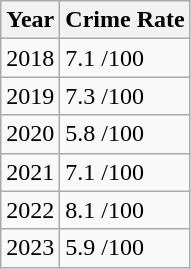<table class="wikitable">
<tr>
<th>Year</th>
<th>Crime Rate</th>
</tr>
<tr>
<td>2018</td>
<td>7.1 /100</td>
</tr>
<tr>
<td>2019</td>
<td>7.3 /100</td>
</tr>
<tr>
<td>2020</td>
<td>5.8 /100</td>
</tr>
<tr>
<td>2021</td>
<td>7.1 /100</td>
</tr>
<tr>
<td>2022</td>
<td>8.1 /100</td>
</tr>
<tr>
<td>2023</td>
<td>5.9 /100</td>
</tr>
</table>
